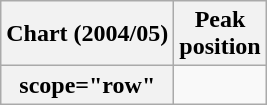<table class="wikitable sortable plainrowheaders">
<tr>
<th scope="col">Chart (2004/05)</th>
<th scope="col">Peak<br>position</th>
</tr>
<tr>
<th>scope="row"</th>
</tr>
</table>
